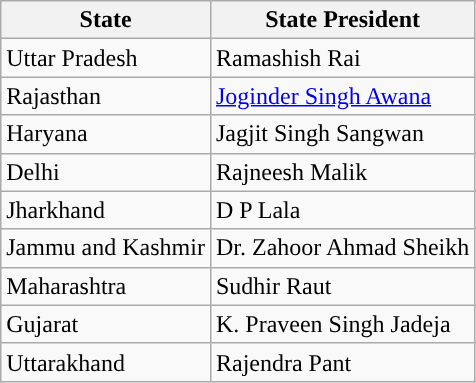<table class="wikitable">
<tr>
<th Style="background-color:">State</th>
<th Style="background-color:">State President</th>
</tr>
<tr>
<td>Uttar Pradesh</td>
<td>Ramashish Rai</td>
</tr>
<tr>
<td>Rajasthan</td>
<td><a href='#'>Joginder Singh Awana</a></td>
</tr>
<tr>
<td>Haryana</td>
<td>Jagjit Singh Sangwan</td>
</tr>
<tr>
<td>Delhi</td>
<td>Rajneesh Malik</td>
</tr>
<tr>
<td>Jharkhand</td>
<td>D P Lala</td>
</tr>
<tr>
<td>Jammu and Kashmir</td>
<td>Dr. Zahoor Ahmad Sheikh</td>
</tr>
<tr>
<td>Maharashtra</td>
<td>Sudhir Raut</td>
</tr>
<tr>
<td>Gujarat</td>
<td>K. Praveen Singh Jadeja</td>
</tr>
<tr>
<td>Uttarakhand</td>
<td>Rajendra Pant</td>
</tr>
</table>
